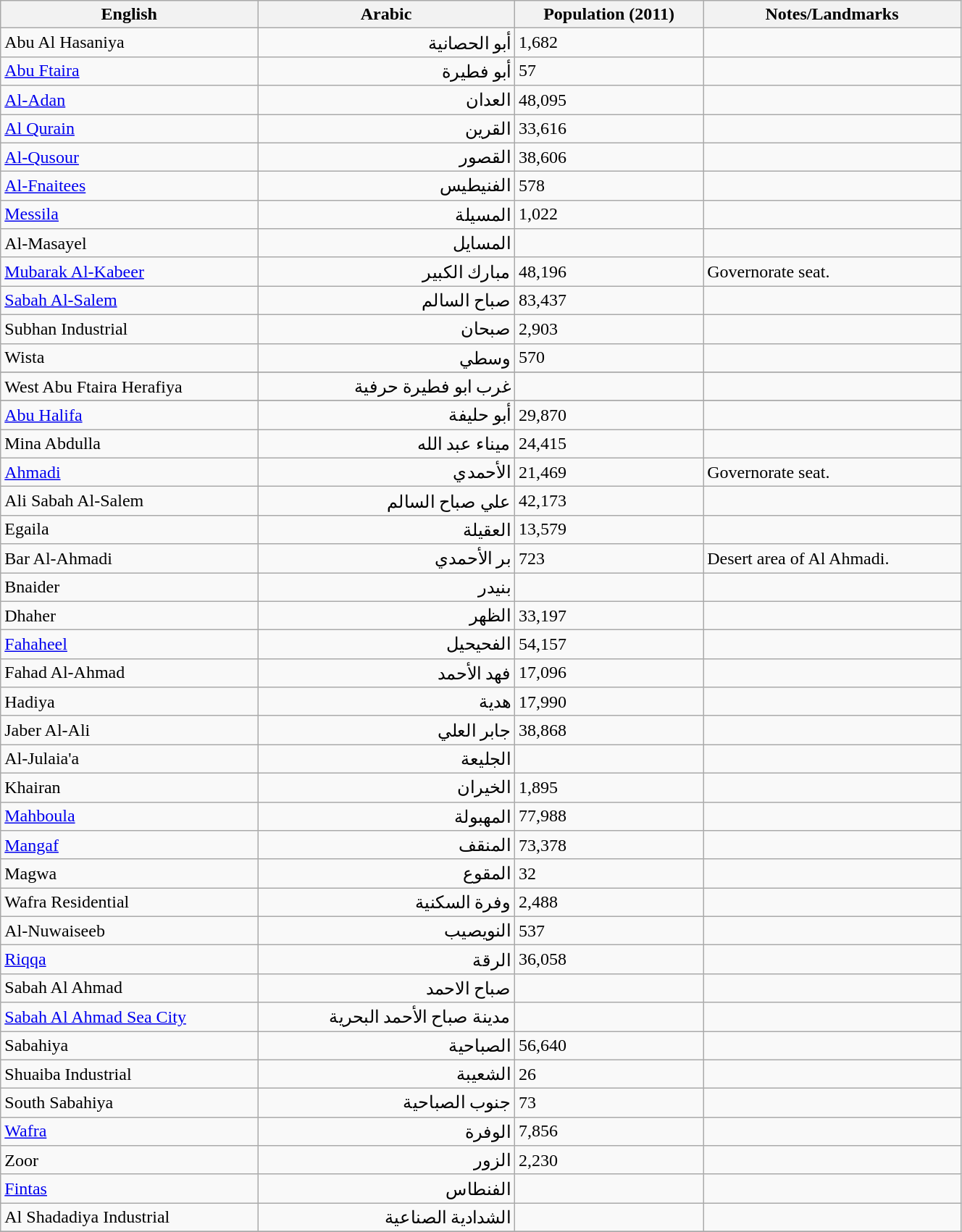<table class="wikitable sortable" width="70%">
<tr>
<th bgcolor="#98FB98">English</th>
<th bgcolor="#98FB98">Arabic</th>
<th>Population (2011)</th>
<th>Notes/Landmarks</th>
</tr>
<tr ---->
<td>Abu Al Hasaniya</td>
<td align="right">أبو الحصانية</td>
<td>1,682</td>
<td></td>
</tr>
<tr ---->
<td><a href='#'>Abu Ftaira</a></td>
<td align=right>أبو فطيرة</td>
<td>57</td>
<td></td>
</tr>
<tr ---->
<td><a href='#'>Al-Adan</a></td>
<td align=right>العدان</td>
<td>48,095</td>
<td></td>
</tr>
<tr ---->
<td><a href='#'>Al Qurain</a></td>
<td align=right>القرين</td>
<td>33,616</td>
<td></td>
</tr>
<tr ---->
<td><a href='#'>Al-Qusour</a></td>
<td align=right>القصور</td>
<td>38,606</td>
<td></td>
</tr>
<tr ---->
<td><a href='#'>Al-Fnaitees</a></td>
<td align=right>الفنيطيس</td>
<td>578</td>
<td></td>
</tr>
<tr ---->
<td><a href='#'>Messila</a></td>
<td align=right>المسيلة</td>
<td>1,022</td>
<td></td>
</tr>
<tr ---->
<td>Al-Masayel</td>
<td align=right>المسايل</td>
<td></td>
<td></td>
</tr>
<tr ---->
<td><a href='#'>Mubarak Al-Kabeer</a></td>
<td align=right>مبارك الكبير</td>
<td>48,196</td>
<td>Governorate seat.</td>
</tr>
<tr ---->
<td><a href='#'>Sabah Al-Salem</a></td>
<td align=right>صباح السالم</td>
<td>83,437</td>
<td></td>
</tr>
<tr ---->
<td>Subhan Industrial</td>
<td align="right">صبحان</td>
<td>2,903</td>
<td></td>
</tr>
<tr ---->
<td>Wista</td>
<td align="right">وسطي</td>
<td>570</td>
<td></td>
</tr>
<tr ---->
</tr>
<tr ---->
<td>West Abu Ftaira Herafiya</td>
<td align="right">غرب ابو فطيرة حرفية</td>
<td></td>
<td></td>
</tr>
<tr ---->
</tr>
<tr ---->
<td><a href='#'>Abu Halifa</a></td>
<td align="right">أبو حليفة</td>
<td>29,870</td>
<td></td>
</tr>
<tr ---->
<td>Mina Abdulla</td>
<td align="right">ميناء عبد الله</td>
<td>24,415</td>
<td></td>
</tr>
<tr ---->
<td><a href='#'>Ahmadi</a></td>
<td align="right">الأحمدي</td>
<td>21,469</td>
<td>Governorate seat.</td>
</tr>
<tr ---->
<td>Ali Sabah Al-Salem</td>
<td align="right">علي صباح السالم</td>
<td>42,173</td>
<td></td>
</tr>
<tr ---->
<td>Egaila</td>
<td align="right">العقيلة</td>
<td>13,579</td>
<td></td>
</tr>
<tr ---->
<td>Bar Al-Ahmadi</td>
<td align="right">بر الأحمدي</td>
<td>723</td>
<td>Desert area of Al Ahmadi.</td>
</tr>
<tr ---->
<td>Bnaider</td>
<td align="right">بنيدر</td>
<td></td>
<td></td>
</tr>
<tr ---->
<td>Dhaher</td>
<td align="right">الظهر</td>
<td>33,197</td>
<td></td>
</tr>
<tr ---->
<td><a href='#'>Fahaheel</a></td>
<td align=right>الفحيحيل</td>
<td>54,157</td>
<td></td>
</tr>
<tr ---->
<td>Fahad Al-Ahmad</td>
<td align="right">فهد الأحمد</td>
<td>17,096</td>
<td></td>
</tr>
<tr ---->
<td>Hadiya</td>
<td align="right">هدية</td>
<td>17,990</td>
<td></td>
</tr>
<tr ---->
<td>Jaber Al-Ali</td>
<td align="right">جابر العلي</td>
<td>38,868</td>
<td></td>
</tr>
<tr ---->
<td>Al-Julaia'a</td>
<td align="right">الجليعة</td>
<td></td>
<td></td>
</tr>
<tr ---->
<td>Khairan</td>
<td align="right">الخيران</td>
<td>1,895</td>
<td></td>
</tr>
<tr ---->
<td><a href='#'>Mahboula</a></td>
<td align="right">المهبولة</td>
<td>77,988</td>
<td></td>
</tr>
<tr ---->
<td><a href='#'>Mangaf</a></td>
<td align="right">المنقف</td>
<td>73,378</td>
<td></td>
</tr>
<tr ---->
<td>Magwa</td>
<td align="right">المقوع</td>
<td>32</td>
<td></td>
</tr>
<tr ---->
<td>Wafra Residential</td>
<td align="right">وفرة السكنية</td>
<td>2,488</td>
<td></td>
</tr>
<tr ---->
<td>Al-Nuwaiseeb</td>
<td align="right">النويصيب</td>
<td>537</td>
<td></td>
</tr>
<tr ---->
<td><a href='#'>Riqqa</a></td>
<td align="right">الرقة</td>
<td>36,058</td>
<td></td>
</tr>
<tr ---->
<td>Sabah Al Ahmad</td>
<td align="right">صباح الاحمد</td>
<td></td>
<td></td>
</tr>
<tr ---->
<td><a href='#'>Sabah Al Ahmad Sea City</a></td>
<td align="right">مدينة صباح الأحمد البحرية</td>
<td></td>
<td></td>
</tr>
<tr ---->
<td>Sabahiya</td>
<td align="right">الصباحية</td>
<td>56,640</td>
<td></td>
</tr>
<tr ---->
<td>Shuaiba Industrial</td>
<td align="right">الشعيبة</td>
<td>26</td>
<td></td>
</tr>
<tr ---->
<td>South Sabahiya</td>
<td align="right">جنوب الصباحية</td>
<td>73</td>
<td></td>
</tr>
<tr ---->
<td><a href='#'>Wafra</a></td>
<td align="right">الوفرة</td>
<td>7,856</td>
<td></td>
</tr>
<tr ---->
<td>Zoor</td>
<td align="right">الزور</td>
<td>2,230</td>
<td></td>
</tr>
<tr ---->
<td><a href='#'>Fintas</a></td>
<td align="right">الفنطاس</td>
<td></td>
<td></td>
</tr>
<tr ---->
<td>Al Shadadiya Industrial</td>
<td align="right">الشدادية الصناعية</td>
<td></td>
<td></td>
</tr>
<tr ---->
</tr>
</table>
